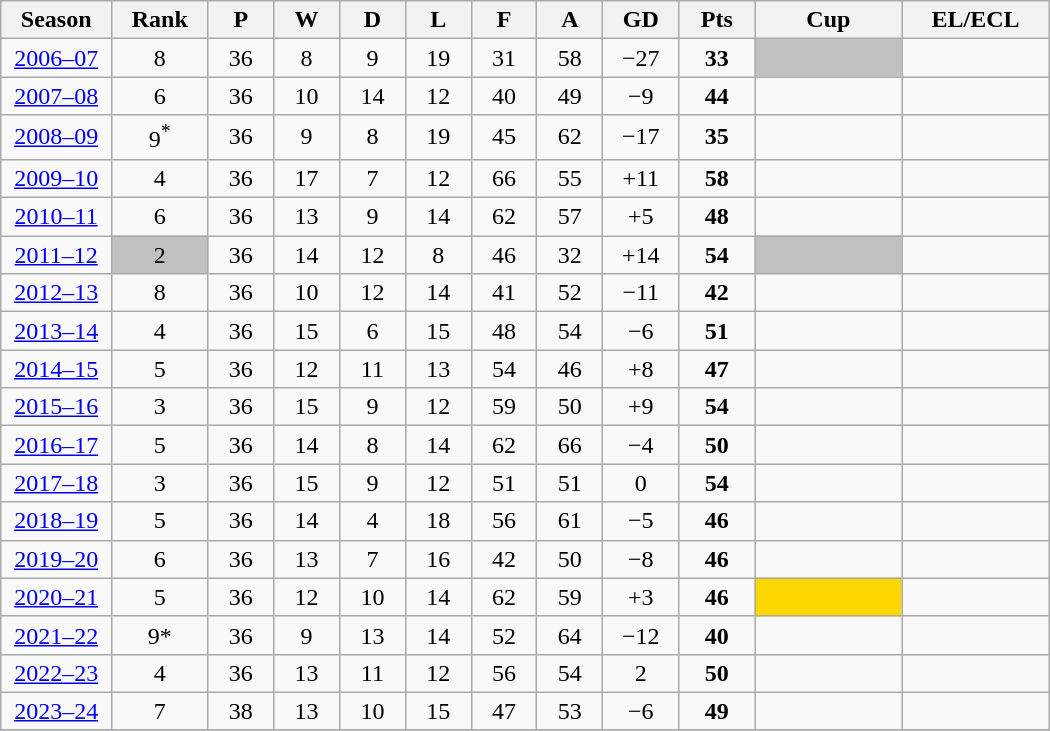<table class="wikitable sortable" style="width:700px; text-align:center;">
<tr>
<th style="width:40px;">Season</th>
<th style="width:40px;">Rank</th>
<th style="width:25px;">P</th>
<th style="width:25px;">W</th>
<th style="width:25px;">D</th>
<th style="width:25px;">L</th>
<th style="width:25px;">F</th>
<th style="width:25px;">A</th>
<th style="width:30px;">GD</th>
<th style="width:30px;">Pts</th>
<th style="width:65px;">Cup</th>
<th style="width:65px;">EL/ECL</th>
</tr>
<tr>
<td><a href='#'>2006–07</a></td>
<td>8</td>
<td>36</td>
<td>8</td>
<td>9</td>
<td>19</td>
<td>31</td>
<td>58</td>
<td>−27</td>
<td><strong>33</strong></td>
<td style="background:silver;"></td>
<td></td>
</tr>
<tr>
<td><a href='#'>2007–08</a></td>
<td>6</td>
<td>36</td>
<td>10</td>
<td>14</td>
<td>12</td>
<td>40</td>
<td>49</td>
<td>−9</td>
<td><strong>44</strong></td>
<td></td>
<td></td>
</tr>
<tr>
<td><a href='#'>2008–09</a></td>
<td>9<sup>*</sup></td>
<td>36</td>
<td>9</td>
<td>8</td>
<td>19</td>
<td>45</td>
<td>62</td>
<td>−17</td>
<td><strong>35</strong></td>
<td></td>
<td></td>
</tr>
<tr>
<td><a href='#'>2009–10</a></td>
<td>4</td>
<td>36</td>
<td>17</td>
<td>7</td>
<td>12</td>
<td>66</td>
<td>55</td>
<td>+11</td>
<td><strong>58</strong></td>
<td></td>
<td></td>
</tr>
<tr>
<td><a href='#'>2010–11</a></td>
<td>6</td>
<td>36</td>
<td>13</td>
<td>9</td>
<td>14</td>
<td>62</td>
<td>57</td>
<td>+5</td>
<td><strong>48</strong></td>
<td></td>
<td></td>
</tr>
<tr>
<td><a href='#'>2011–12</a></td>
<td style="background:silver;">2</td>
<td>36</td>
<td>14</td>
<td>12</td>
<td>8</td>
<td>46</td>
<td>32</td>
<td>+14</td>
<td><strong>54</strong></td>
<td style="background:silver;"></td>
<td></td>
</tr>
<tr>
<td><a href='#'>2012–13</a></td>
<td>8</td>
<td>36</td>
<td>10</td>
<td>12</td>
<td>14</td>
<td>41</td>
<td>52</td>
<td>−11</td>
<td><strong>42</strong></td>
<td></td>
<td></td>
</tr>
<tr>
<td><a href='#'>2013–14</a></td>
<td>4</td>
<td>36</td>
<td>15</td>
<td>6</td>
<td>15</td>
<td>48</td>
<td>54</td>
<td>−6</td>
<td><strong>51</strong></td>
<td></td>
<td></td>
</tr>
<tr>
<td><a href='#'>2014–15</a></td>
<td>5</td>
<td>36</td>
<td>12</td>
<td>11</td>
<td>13</td>
<td>54</td>
<td>46</td>
<td>+8</td>
<td><strong>47</strong></td>
<td></td>
<td></td>
</tr>
<tr>
<td><a href='#'>2015–16</a></td>
<td>3</td>
<td>36</td>
<td>15</td>
<td>9</td>
<td>12</td>
<td>59</td>
<td>50</td>
<td>+9</td>
<td><strong>54</strong></td>
<td></td>
<td></td>
</tr>
<tr>
<td><a href='#'>2016–17</a></td>
<td>5</td>
<td>36</td>
<td>14</td>
<td>8</td>
<td>14</td>
<td>62</td>
<td>66</td>
<td>−4</td>
<td><strong>50</strong></td>
<td></td>
<td></td>
</tr>
<tr>
<td><a href='#'>2017–18</a></td>
<td>3</td>
<td>36</td>
<td>15</td>
<td>9</td>
<td>12</td>
<td>51</td>
<td>51</td>
<td>0</td>
<td><strong>54</strong></td>
<td></td>
<td></td>
</tr>
<tr>
<td><a href='#'>2018–19</a></td>
<td>5</td>
<td>36</td>
<td>14</td>
<td>4</td>
<td>18</td>
<td>56</td>
<td>61</td>
<td>−5</td>
<td><strong>46</strong></td>
<td></td>
<td></td>
</tr>
<tr>
<td><a href='#'>2019–20</a></td>
<td>6</td>
<td>36</td>
<td>13</td>
<td>7</td>
<td>16</td>
<td>42</td>
<td>50</td>
<td>−8</td>
<td><strong>46</strong></td>
<td></td>
<td></td>
</tr>
<tr>
<td><a href='#'>2020–21</a></td>
<td>5</td>
<td>36</td>
<td>12</td>
<td>10</td>
<td>14</td>
<td>62</td>
<td>59</td>
<td>+3</td>
<td><strong>46</strong></td>
<td style="background:gold;"></td>
<td></td>
</tr>
<tr>
<td><a href='#'>2021–22</a></td>
<td>9*</td>
<td>36</td>
<td>9</td>
<td>13</td>
<td>14</td>
<td>52</td>
<td>64</td>
<td>−12</td>
<td><strong>40</strong></td>
<td></td>
<td></td>
</tr>
<tr>
<td><a href='#'>2022–23</a></td>
<td>4</td>
<td>36</td>
<td>13</td>
<td>11</td>
<td>12</td>
<td>56</td>
<td>54</td>
<td>2</td>
<td><strong>50</strong></td>
<td></td>
<td></td>
</tr>
<tr>
<td><a href='#'>2023–24</a></td>
<td>7</td>
<td>38</td>
<td>13</td>
<td>10</td>
<td>15</td>
<td>47</td>
<td>53</td>
<td>−6</td>
<td><strong>49</strong></td>
<td></td>
<td></td>
</tr>
<tr>
</tr>
</table>
